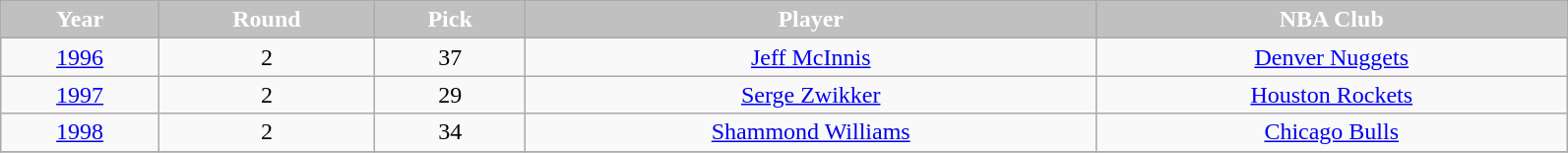<table class="wikitable" width="84%">
<tr align="center"  style="background:silver;color:#FFFFFF;">
<td><strong>Year</strong></td>
<td><strong>Round</strong></td>
<td><strong>Pick</strong></td>
<td><strong>Player</strong></td>
<td><strong>NBA Club</strong></td>
</tr>
<tr align="center" bgcolor="">
<td><a href='#'>1996</a></td>
<td>2</td>
<td>37</td>
<td><a href='#'>Jeff McInnis</a></td>
<td><a href='#'>Denver Nuggets</a></td>
</tr>
<tr align="center" bgcolor="">
<td><a href='#'>1997</a></td>
<td>2</td>
<td>29</td>
<td><a href='#'>Serge Zwikker</a></td>
<td><a href='#'>Houston Rockets</a></td>
</tr>
<tr align="center" bgcolor="">
<td><a href='#'>1998</a></td>
<td>2</td>
<td>34</td>
<td><a href='#'>Shammond Williams</a></td>
<td><a href='#'>Chicago Bulls</a></td>
</tr>
<tr align="center" bgcolor="">
</tr>
</table>
